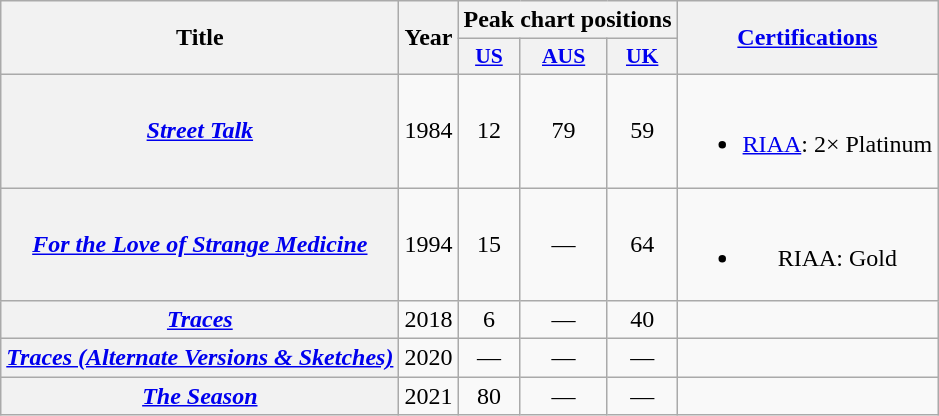<table class="wikitable plainrowheaders" style="text-align:center;">
<tr>
<th rowspan="2">Title</th>
<th rowspan="2">Year</th>
<th colspan="3">Peak chart positions</th>
<th rowspan="2"><a href='#'>Certifications</a></th>
</tr>
<tr>
<th scope="col" style=font-size:90%;"><a href='#'>US</a><br></th>
<th scope="col" style=font-size:90%;"><a href='#'>AUS</a><br></th>
<th scope="col" style=font-size:90%;"><a href='#'>UK</a><br></th>
</tr>
<tr>
<th scope="row"><em><a href='#'>Street Talk</a></em></th>
<td>1984</td>
<td>12</td>
<td>79</td>
<td>59</td>
<td><br><ul><li><a href='#'>RIAA</a>: 2× Platinum</li></ul></td>
</tr>
<tr>
<th scope="row"><em><a href='#'>For the Love of Strange Medicine</a></em></th>
<td>1994</td>
<td>15</td>
<td>—</td>
<td>64</td>
<td><br><ul><li>RIAA: Gold</li></ul></td>
</tr>
<tr>
<th scope="row"><em><a href='#'>Traces</a></em></th>
<td>2018</td>
<td>6</td>
<td>—</td>
<td>40</td>
<td></td>
</tr>
<tr>
<th scope="row"><em><a href='#'>Traces (Alternate Versions & Sketches)</a></em></th>
<td>2020</td>
<td>—</td>
<td>—</td>
<td>—</td>
<td></td>
</tr>
<tr>
<th scope="row"><em><a href='#'>The Season</a></em></th>
<td>2021</td>
<td>80<br></td>
<td>—</td>
<td>—</td>
<td></td>
</tr>
</table>
